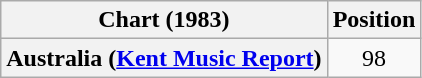<table class="wikitable sortable plainrowheaders" style="text-align:center">
<tr>
<th>Chart (1983)</th>
<th>Position</th>
</tr>
<tr>
<th scope="row">Australia (<a href='#'>Kent Music Report</a>)</th>
<td>98</td>
</tr>
</table>
